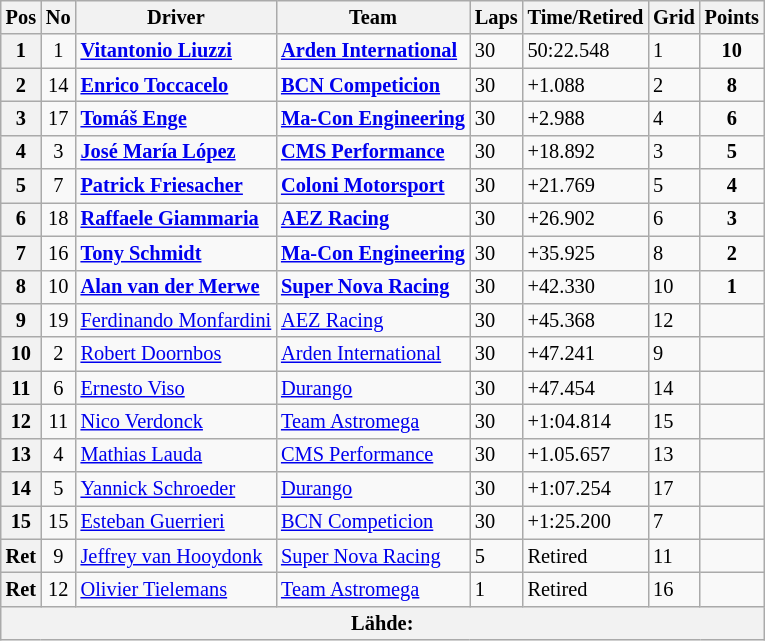<table class="wikitable" style="font-size:85%">
<tr>
<th>Pos</th>
<th>No</th>
<th>Driver</th>
<th>Team</th>
<th>Laps</th>
<th>Time/Retired</th>
<th>Grid</th>
<th>Points</th>
</tr>
<tr>
<th>1</th>
<td align="center">1</td>
<td><strong> <a href='#'>Vitantonio Liuzzi</a></strong></td>
<td><strong><a href='#'>Arden International</a></strong></td>
<td>30</td>
<td>50:22.548</td>
<td>1</td>
<td align="center"><strong>10</strong></td>
</tr>
<tr>
<th>2</th>
<td align="center">14</td>
<td><strong> <a href='#'>Enrico Toccacelo</a></strong></td>
<td><strong><a href='#'>BCN Competicion</a></strong></td>
<td>30</td>
<td>+1.088</td>
<td>2</td>
<td align="center"><strong>8</strong></td>
</tr>
<tr>
<th>3</th>
<td align="center">17</td>
<td><strong> <a href='#'>Tomáš Enge</a></strong></td>
<td><strong><a href='#'>Ma-Con Engineering</a></strong></td>
<td>30</td>
<td>+2.988</td>
<td>4</td>
<td align="center"><strong>6</strong></td>
</tr>
<tr>
<th>4</th>
<td align="center">3</td>
<td><strong> <a href='#'>José María López</a></strong></td>
<td><strong><a href='#'>CMS Performance</a></strong></td>
<td>30</td>
<td>+18.892</td>
<td>3</td>
<td align="center"><strong>5</strong></td>
</tr>
<tr>
<th>5</th>
<td align="center">7</td>
<td><strong> <a href='#'>Patrick Friesacher</a></strong></td>
<td><strong><a href='#'>Coloni Motorsport</a></strong></td>
<td>30</td>
<td>+21.769</td>
<td>5</td>
<td align="center"><strong>4</strong></td>
</tr>
<tr>
<th>6</th>
<td align="center">18</td>
<td><strong> <a href='#'>Raffaele Giammaria</a></strong></td>
<td><strong><a href='#'>AEZ Racing</a></strong></td>
<td>30</td>
<td>+26.902</td>
<td>6</td>
<td align="center"><strong>3</strong></td>
</tr>
<tr>
<th>7</th>
<td align="center">16</td>
<td><strong> <a href='#'>Tony Schmidt</a></strong></td>
<td><strong><a href='#'>Ma-Con Engineering</a></strong></td>
<td>30</td>
<td>+35.925</td>
<td>8</td>
<td align="center"><strong>2</strong></td>
</tr>
<tr>
<th>8</th>
<td align="center">10</td>
<td><strong> <a href='#'>Alan van der Merwe</a></strong></td>
<td><strong><a href='#'>Super Nova Racing</a></strong></td>
<td>30</td>
<td>+42.330</td>
<td>10</td>
<td align="center"><strong>1</strong></td>
</tr>
<tr>
<th>9</th>
<td align="center">19</td>
<td> <a href='#'>Ferdinando Monfardini</a></td>
<td><a href='#'>AEZ Racing</a></td>
<td>30</td>
<td>+45.368</td>
<td>12</td>
<td></td>
</tr>
<tr>
<th>10</th>
<td align="center">2</td>
<td> <a href='#'>Robert Doornbos</a></td>
<td><a href='#'>Arden International</a></td>
<td>30</td>
<td>+47.241</td>
<td>9</td>
<td></td>
</tr>
<tr>
<th>11</th>
<td align="center">6</td>
<td> <a href='#'>Ernesto Viso</a></td>
<td><a href='#'>Durango</a></td>
<td>30</td>
<td>+47.454</td>
<td>14</td>
<td></td>
</tr>
<tr>
<th>12</th>
<td align="center">11</td>
<td> <a href='#'>Nico Verdonck</a></td>
<td><a href='#'>Team Astromega</a></td>
<td>30</td>
<td>+1:04.814</td>
<td>15</td>
<td></td>
</tr>
<tr>
<th>13</th>
<td align="center">4</td>
<td> <a href='#'>Mathias Lauda</a></td>
<td><a href='#'>CMS Performance</a></td>
<td>30</td>
<td>+1.05.657</td>
<td>13</td>
<td></td>
</tr>
<tr>
<th>14</th>
<td align="center">5</td>
<td> <a href='#'>Yannick Schroeder</a></td>
<td><a href='#'>Durango</a></td>
<td>30</td>
<td>+1:07.254</td>
<td>17</td>
<td></td>
</tr>
<tr>
<th>15</th>
<td align="center">15</td>
<td> <a href='#'>Esteban Guerrieri</a></td>
<td><a href='#'>BCN Competicion</a></td>
<td>30</td>
<td>+1:25.200</td>
<td>7</td>
<td></td>
</tr>
<tr>
<th>Ret</th>
<td align="center">9</td>
<td> <a href='#'>Jeffrey van Hooydonk</a></td>
<td><a href='#'>Super Nova Racing</a></td>
<td>5</td>
<td>Retired</td>
<td>11</td>
<td></td>
</tr>
<tr>
<th>Ret</th>
<td align="center">12</td>
<td> <a href='#'>Olivier Tielemans</a></td>
<td><a href='#'>Team Astromega</a></td>
<td>1</td>
<td>Retired</td>
<td>16</td>
<td></td>
</tr>
<tr>
<th colspan="8">Lähde:</th>
</tr>
</table>
